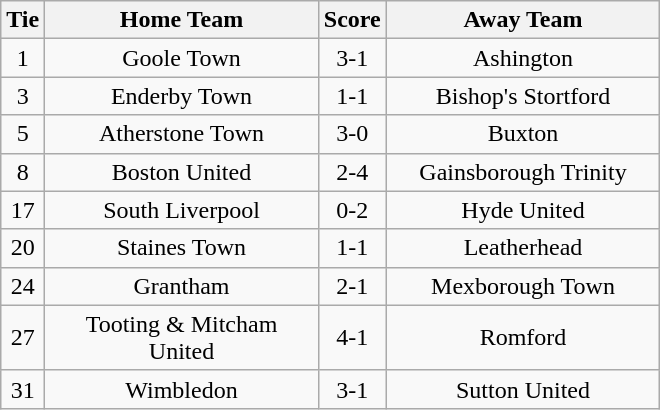<table class="wikitable" style="text-align:center;">
<tr>
<th width=20>Tie</th>
<th width=175>Home Team</th>
<th width=20>Score</th>
<th width=175>Away Team</th>
</tr>
<tr>
<td>1</td>
<td>Goole Town</td>
<td>3-1</td>
<td>Ashington</td>
</tr>
<tr>
<td>3</td>
<td>Enderby Town</td>
<td>1-1</td>
<td>Bishop's Stortford</td>
</tr>
<tr>
<td>5</td>
<td>Atherstone Town</td>
<td>3-0</td>
<td>Buxton</td>
</tr>
<tr>
<td>8</td>
<td>Boston United</td>
<td>2-4</td>
<td>Gainsborough Trinity</td>
</tr>
<tr>
<td>17</td>
<td>South Liverpool</td>
<td>0-2</td>
<td>Hyde United</td>
</tr>
<tr>
<td>20</td>
<td>Staines Town</td>
<td>1-1</td>
<td>Leatherhead</td>
</tr>
<tr>
<td>24</td>
<td>Grantham</td>
<td>2-1</td>
<td>Mexborough Town</td>
</tr>
<tr>
<td>27</td>
<td>Tooting & Mitcham United</td>
<td>4-1</td>
<td>Romford</td>
</tr>
<tr>
<td>31</td>
<td>Wimbledon</td>
<td>3-1</td>
<td>Sutton United</td>
</tr>
</table>
